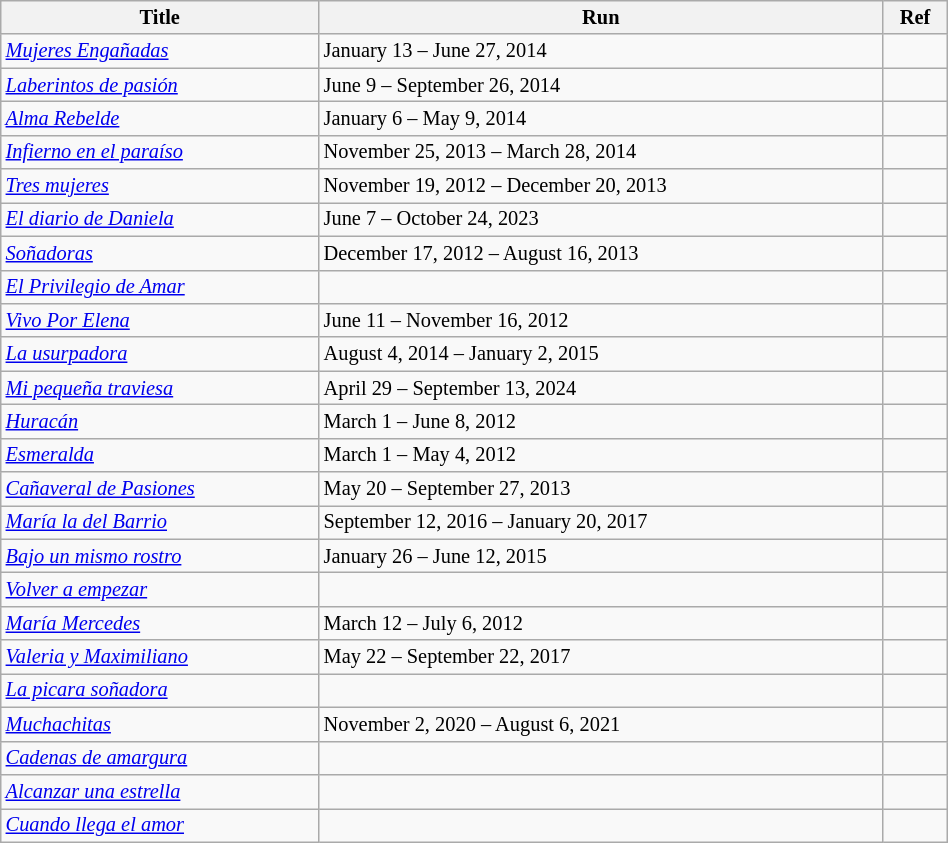<table class="wikitable sortable" style="width:50%; font-size:85%;">
<tr>
<th>Title</th>
<th>Run</th>
<th>Ref</th>
</tr>
<tr>
<td><em><a href='#'>Mujeres Engañadas</a></em></td>
<td>January 13 – June 27, 2014</td>
<td></td>
</tr>
<tr>
<td><em><a href='#'>Laberintos de pasión</a></em></td>
<td>June 9 – September 26, 2014</td>
<td></td>
</tr>
<tr>
<td><em><a href='#'>Alma Rebelde</a></em></td>
<td>January 6 – May 9, 2014</td>
<td></td>
</tr>
<tr>
<td><em><a href='#'>Infierno en el paraíso</a></em></td>
<td>November 25, 2013 – March 28, 2014</td>
<td></td>
</tr>
<tr>
<td><em><a href='#'>Tres mujeres</a></em></td>
<td>November 19, 2012 – December 20, 2013</td>
<td></td>
</tr>
<tr>
<td><em><a href='#'>El diario de Daniela</a></em></td>
<td>June 7 – October 24, 2023</td>
<td></td>
</tr>
<tr>
<td><em><a href='#'>Soñadoras</a></em></td>
<td>December 17, 2012 – August 16, 2013</td>
<td></td>
</tr>
<tr>
<td><em><a href='#'>El Privilegio de Amar</a></em></td>
<td></td>
<td></td>
</tr>
<tr>
<td><em><a href='#'>Vivo Por Elena</a></em></td>
<td>June 11 – November 16, 2012</td>
<td></td>
</tr>
<tr>
<td><em><a href='#'>La usurpadora</a></em></td>
<td>August 4, 2014 – January 2, 2015</td>
<td></td>
</tr>
<tr>
<td><em><a href='#'>Mi pequeña traviesa</a></em></td>
<td>April 29 – September 13, 2024</td>
<td></td>
</tr>
<tr>
<td><em><a href='#'>Huracán</a></em></td>
<td>March 1 – June 8, 2012</td>
<td></td>
</tr>
<tr>
<td><em><a href='#'>Esmeralda</a></em></td>
<td>March 1 – May 4, 2012</td>
<td></td>
</tr>
<tr>
<td><em><a href='#'>Cañaveral de Pasiones</a></em></td>
<td>May 20 – September 27, 2013</td>
<td></td>
</tr>
<tr>
<td><em><a href='#'>María la del Barrio</a></em></td>
<td>September 12, 2016 – January 20, 2017</td>
<td></td>
</tr>
<tr>
<td><em><a href='#'>Bajo un mismo rostro</a></em></td>
<td>January 26 – June 12, 2015</td>
<td></td>
</tr>
<tr>
<td><em><a href='#'>Volver a empezar</a></em></td>
<td></td>
<td></td>
</tr>
<tr>
<td><em><a href='#'>María Mercedes</a></em></td>
<td>March 12 – July 6, 2012</td>
<td></td>
</tr>
<tr>
<td><em><a href='#'>Valeria y Maximiliano</a></em></td>
<td>May 22 – September 22, 2017</td>
<td></td>
</tr>
<tr>
<td><em><a href='#'>La picara soñadora</a></em></td>
<td></td>
<td></td>
</tr>
<tr>
<td><em><a href='#'>Muchachitas</a></em></td>
<td>November 2, 2020 – August 6, 2021</td>
<td></td>
</tr>
<tr>
<td><em><a href='#'>Cadenas de amargura</a></em></td>
<td></td>
<td></td>
</tr>
<tr>
<td><em><a href='#'>Alcanzar una estrella</a></em></td>
<td></td>
<td></td>
</tr>
<tr>
<td><em><a href='#'>Cuando llega el amor</a></em></td>
<td></td>
<td></td>
</tr>
</table>
